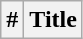<table class="wikitable plainrowheaders">
<tr>
<th>#</th>
<th>Title<br>





</th>
</tr>
</table>
